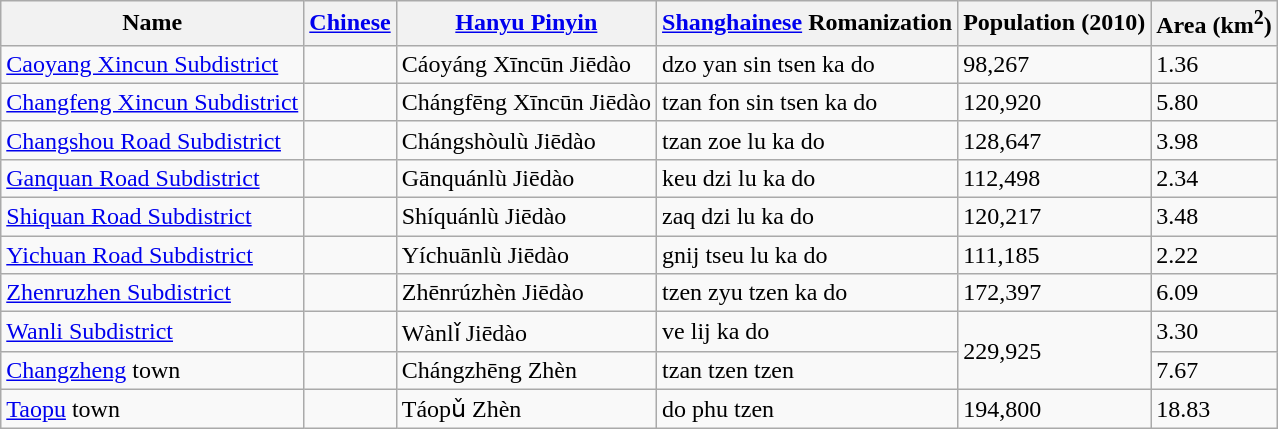<table class="wikitable">
<tr>
<th>Name</th>
<th><a href='#'>Chinese</a></th>
<th><a href='#'>Hanyu Pinyin</a></th>
<th><a href='#'>Shanghainese</a> Romanization</th>
<th>Population (2010)</th>
<th>Area (km<sup>2</sup>)</th>
</tr>
<tr>
<td><a href='#'>Caoyang Xincun Subdistrict</a></td>
<td></td>
<td>Cáoyáng Xīncūn Jiēdào</td>
<td>dzo yan sin tsen ka do</td>
<td>98,267</td>
<td>1.36</td>
</tr>
<tr>
<td><a href='#'>Changfeng Xincun Subdistrict</a></td>
<td></td>
<td>Chángfēng Xīncūn Jiēdào</td>
<td>tzan fon sin tsen ka do</td>
<td>120,920</td>
<td>5.80</td>
</tr>
<tr>
<td><a href='#'>Changshou Road Subdistrict</a></td>
<td></td>
<td>Chángshòulù Jiēdào</td>
<td>tzan zoe lu ka do</td>
<td>128,647</td>
<td>3.98</td>
</tr>
<tr>
<td><a href='#'>Ganquan Road Subdistrict</a></td>
<td></td>
<td>Gānquánlù Jiēdào</td>
<td>keu dzi lu ka do</td>
<td>112,498</td>
<td>2.34</td>
</tr>
<tr>
<td><a href='#'>Shiquan Road Subdistrict</a></td>
<td></td>
<td>Shíquánlù Jiēdào</td>
<td>zaq dzi lu ka do</td>
<td>120,217</td>
<td>3.48</td>
</tr>
<tr>
<td><a href='#'>Yichuan Road Subdistrict</a></td>
<td></td>
<td>Yíchuānlù Jiēdào</td>
<td>gnij tseu lu ka do</td>
<td>111,185</td>
<td>2.22</td>
</tr>
<tr>
<td><a href='#'>Zhenruzhen Subdistrict</a></td>
<td></td>
<td>Zhēnrúzhèn Jiēdào</td>
<td>tzen zyu tzen ka do</td>
<td>172,397</td>
<td>6.09</td>
</tr>
<tr>
<td><a href='#'>Wanli Subdistrict</a></td>
<td></td>
<td>Wànlǐ Jiēdào</td>
<td>ve lij ka do</td>
<td rowspan="2">229,925</td>
<td>3.30</td>
</tr>
<tr>
<td><a href='#'>Changzheng</a> town</td>
<td></td>
<td>Chángzhēng Zhèn</td>
<td>tzan tzen tzen</td>
<td>7.67</td>
</tr>
<tr>
<td><a href='#'>Taopu</a> town</td>
<td></td>
<td>Táopǔ Zhèn</td>
<td>do phu tzen</td>
<td>194,800</td>
<td>18.83</td>
</tr>
</table>
